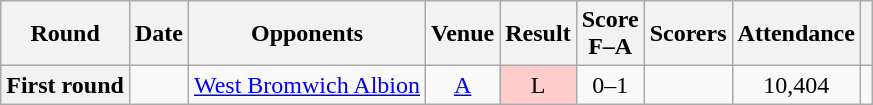<table class="wikitable sortable plainrowheaders" style=text-align:center>
<tr>
<th scope=col>Round</th>
<th scope=col>Date</th>
<th scope=col>Opponents</th>
<th scope=col>Venue</th>
<th scope=col>Result</th>
<th scope=col>Score<br>F–A</th>
<th scope=col class=unsortable>Scorers</th>
<th scope=col>Attendance</th>
<th scope=col class=unsortable></th>
</tr>
<tr>
<th scope=row>First round</th>
<td align=left></td>
<td align=left><a href='#'>West Bromwich Albion</a></td>
<td><a href='#'>A</a></td>
<td style=background-color:#FFCCCC>L</td>
<td>0–1</td>
<td align=left></td>
<td>10,404</td>
<td></td>
</tr>
</table>
